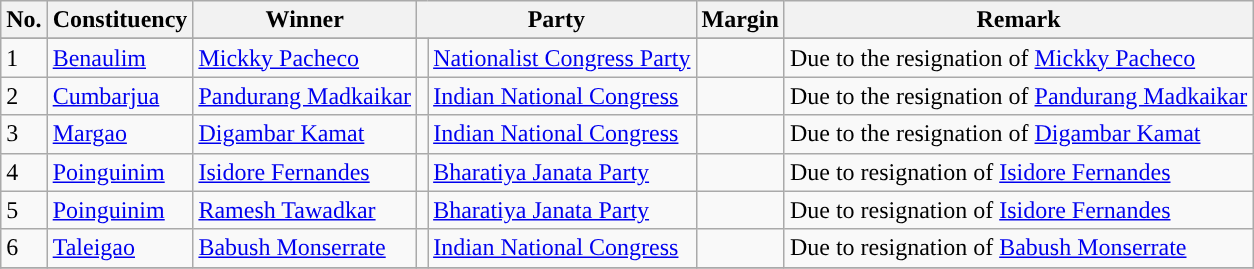<table class="wikitable sortable" border="1">
<tr>
<th>No.</th>
<th>Constituency</th>
<th>Winner</th>
<th colspan="2">Party</th>
<th>Margin</th>
<th>Remark</th>
</tr>
<tr>
</tr>
<tr>
<td>1</td>
<td><a href='#'>Benaulim</a></td>
<td><a href='#'>Mickky Pacheco</a></td>
<td></td>
<td><a href='#'>Nationalist Congress Party</a></td>
<td></td>
<td>Due to the resignation of <a href='#'>Mickky Pacheco</a></td>
</tr>
<tr>
<td>2</td>
<td><a href='#'>Cumbarjua</a></td>
<td><a href='#'>Pandurang Madkaikar</a></td>
<td></td>
<td><a href='#'>Indian National Congress</a></td>
<td></td>
<td>Due to the resignation of <a href='#'>Pandurang Madkaikar</a></td>
</tr>
<tr>
<td>3</td>
<td><a href='#'>Margao</a></td>
<td><a href='#'>Digambar Kamat</a></td>
<td></td>
<td><a href='#'>Indian National Congress</a></td>
<td></td>
<td>Due to the resignation of <a href='#'>Digambar Kamat</a></td>
</tr>
<tr>
<td>4</td>
<td><a href='#'>Poinguinim</a></td>
<td><a href='#'>Isidore Fernandes</a></td>
<td></td>
<td><a href='#'>Bharatiya Janata Party</a></td>
<td></td>
<td>Due to resignation of <a href='#'>Isidore Fernandes</a></td>
</tr>
<tr>
<td>5</td>
<td><a href='#'>Poinguinim</a></td>
<td><a href='#'>Ramesh Tawadkar</a></td>
<td></td>
<td><a href='#'>Bharatiya Janata Party</a></td>
<td></td>
<td>Due to resignation of <a href='#'>Isidore Fernandes</a></td>
</tr>
<tr>
<td>6</td>
<td><a href='#'>Taleigao</a></td>
<td><a href='#'>Babush Monserrate</a></td>
<td></td>
<td><a href='#'>Indian National Congress</a></td>
<td></td>
<td>Due to resignation of <a href='#'>Babush Monserrate</a></td>
</tr>
<tr>
</tr>
</table>
